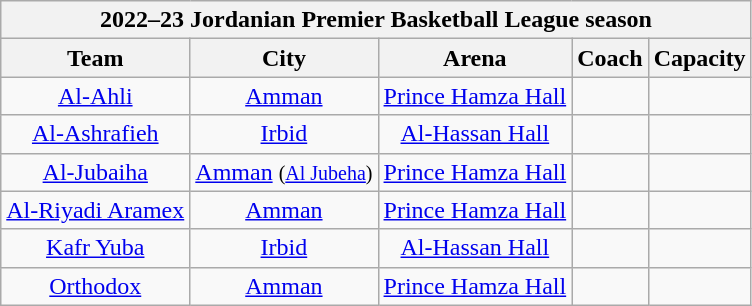<table class="wikitable sortable" style="text-align: center;">
<tr>
<th colspan="5">2022–23 Jordanian Premier Basketball League season</th>
</tr>
<tr>
<th>Team</th>
<th>City</th>
<th>Arena</th>
<th>Coach</th>
<th>Capacity</th>
</tr>
<tr>
<td><a href='#'>Al-Ahli</a></td>
<td><a href='#'>Amman</a></td>
<td><a href='#'>Prince Hamza Hall</a></td>
<td></td>
<td align="center"></td>
</tr>
<tr>
<td><a href='#'>Al-Ashrafieh</a></td>
<td><a href='#'>Irbid</a></td>
<td><a href='#'>Al-Hassan Hall</a></td>
<td></td>
<td align="center"></td>
</tr>
<tr>
<td><a href='#'>Al-Jubaiha</a></td>
<td><a href='#'>Amman</a> <small>(<a href='#'>Al Jubeha</a>)</small></td>
<td><a href='#'>Prince Hamza Hall</a></td>
<td></td>
<td align="center"></td>
</tr>
<tr>
<td><a href='#'>Al-Riyadi Aramex</a></td>
<td><a href='#'>Amman</a></td>
<td><a href='#'>Prince Hamza Hall</a></td>
<td></td>
<td align="center"></td>
</tr>
<tr>
<td><a href='#'>Kafr Yuba</a></td>
<td><a href='#'>Irbid</a></td>
<td><a href='#'>Al-Hassan Hall</a></td>
<td></td>
<td align="center"></td>
</tr>
<tr>
<td><a href='#'>Orthodox</a></td>
<td><a href='#'>Amman</a></td>
<td><a href='#'>Prince Hamza Hall</a></td>
<td></td>
<td align="center"></td>
</tr>
</table>
